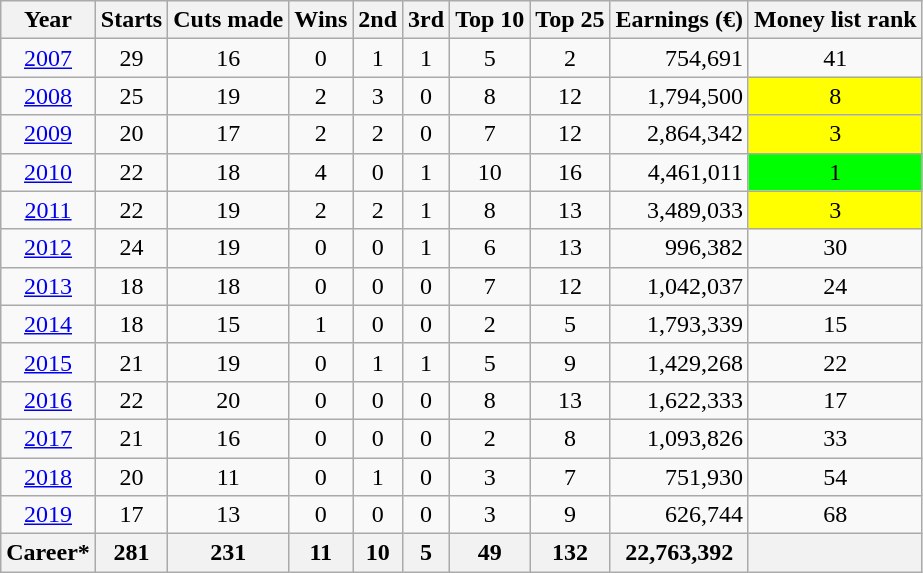<table class=wikitable style=text-align:center>
<tr>
<th>Year</th>
<th>Starts</th>
<th>Cuts made</th>
<th>Wins</th>
<th>2nd</th>
<th>3rd</th>
<th>Top 10</th>
<th>Top 25</th>
<th>Earnings (€)</th>
<th>Money list rank</th>
</tr>
<tr>
<td><a href='#'>2007</a></td>
<td>29</td>
<td>16</td>
<td>0</td>
<td>1</td>
<td>1</td>
<td>5</td>
<td>2</td>
<td align="right">754,691</td>
<td>41</td>
</tr>
<tr>
<td><a href='#'>2008</a></td>
<td>25</td>
<td>19</td>
<td>2</td>
<td>3</td>
<td>0</td>
<td>8</td>
<td>12</td>
<td align="right">1,794,500</td>
<td style="background:yellow;">8</td>
</tr>
<tr>
<td><a href='#'>2009</a></td>
<td>20</td>
<td>17</td>
<td>2</td>
<td>2</td>
<td>0</td>
<td>7</td>
<td>12</td>
<td align="right">2,864,342</td>
<td style="background:yellow;">3</td>
</tr>
<tr>
<td><a href='#'>2010</a></td>
<td>22</td>
<td>18</td>
<td>4</td>
<td>0</td>
<td>1</td>
<td>10</td>
<td>16</td>
<td align="right">4,461,011</td>
<td style="background:lime;">1</td>
</tr>
<tr>
<td><a href='#'>2011</a></td>
<td>22</td>
<td>19</td>
<td>2</td>
<td>2</td>
<td>1</td>
<td>8</td>
<td>13</td>
<td align="right">3,489,033</td>
<td style="background:yellow;">3</td>
</tr>
<tr>
<td><a href='#'>2012</a></td>
<td>24</td>
<td>19</td>
<td>0</td>
<td>0</td>
<td>1</td>
<td>6</td>
<td>13</td>
<td align="right">996,382</td>
<td>30</td>
</tr>
<tr>
<td><a href='#'>2013</a></td>
<td>18</td>
<td>18</td>
<td>0</td>
<td>0</td>
<td>0</td>
<td>7</td>
<td>12</td>
<td align="right">1,042,037</td>
<td>24</td>
</tr>
<tr>
<td><a href='#'>2014</a></td>
<td>18</td>
<td>15</td>
<td>1</td>
<td>0</td>
<td>0</td>
<td>2</td>
<td>5</td>
<td align="right">1,793,339</td>
<td>15</td>
</tr>
<tr>
<td><a href='#'>2015</a></td>
<td>21</td>
<td>19</td>
<td>0</td>
<td>1</td>
<td>1</td>
<td>5</td>
<td>9</td>
<td align="right">1,429,268</td>
<td>22</td>
</tr>
<tr>
<td><a href='#'>2016</a></td>
<td>22</td>
<td>20</td>
<td>0</td>
<td>0</td>
<td>0</td>
<td>8</td>
<td>13</td>
<td align="right">1,622,333</td>
<td>17</td>
</tr>
<tr>
<td><a href='#'>2017</a></td>
<td>21</td>
<td>16</td>
<td>0</td>
<td>0</td>
<td>0</td>
<td>2</td>
<td>8</td>
<td align="right">1,093,826</td>
<td>33</td>
</tr>
<tr>
<td><a href='#'>2018</a></td>
<td>20</td>
<td>11</td>
<td>0</td>
<td>1</td>
<td>0</td>
<td>3</td>
<td>7</td>
<td align="right">751,930</td>
<td>54</td>
</tr>
<tr>
<td><a href='#'>2019</a></td>
<td>17</td>
<td>13</td>
<td>0</td>
<td>0</td>
<td>0</td>
<td>3</td>
<td>9</td>
<td align="right">626,744</td>
<td>68</td>
</tr>
<tr>
<th>Career*</th>
<th>281</th>
<th>231</th>
<th>11</th>
<th>10</th>
<th>5</th>
<th>49</th>
<th>132</th>
<th align="right">22,763,392</th>
<th></th>
</tr>
</table>
